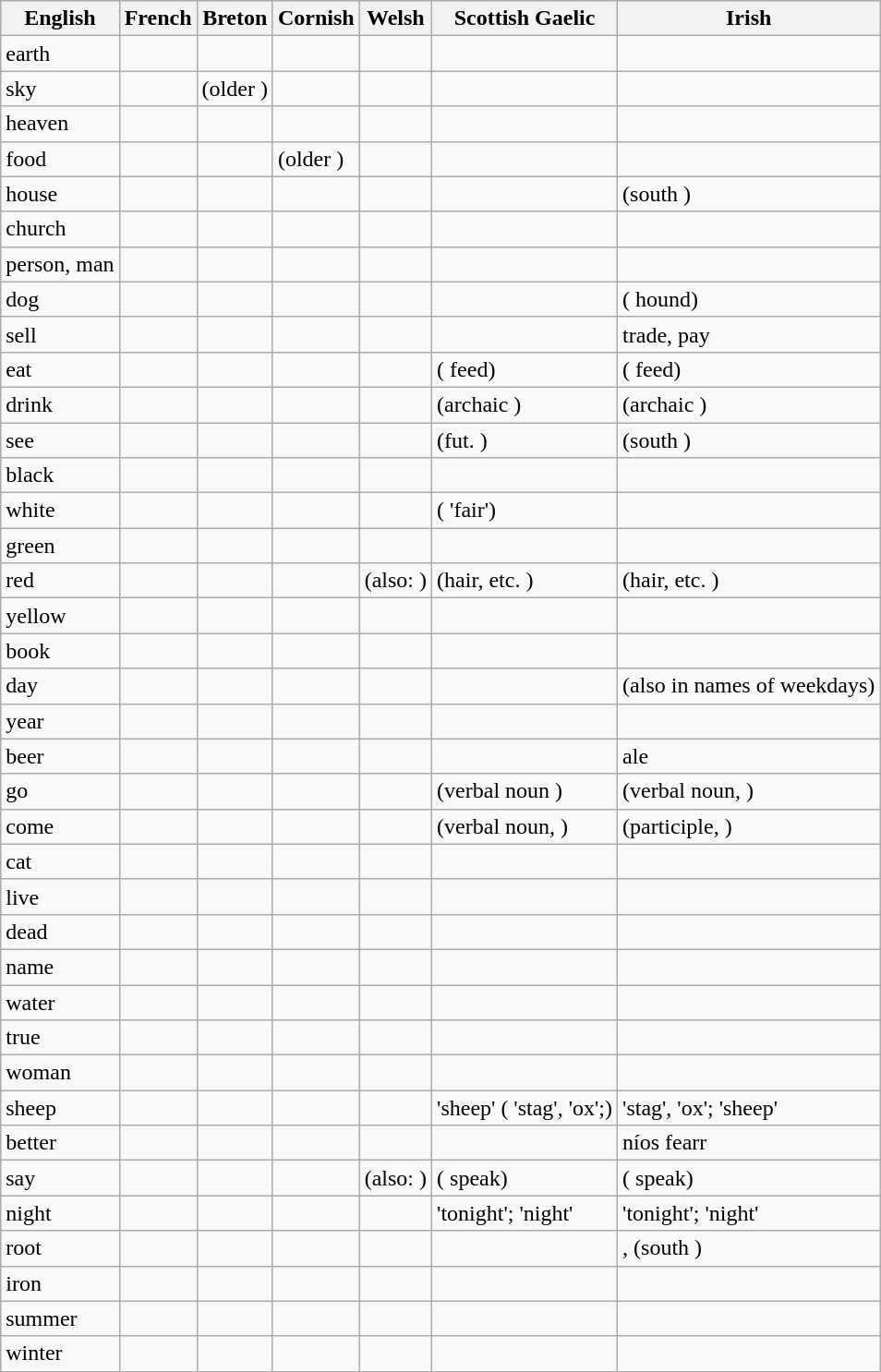<table class="wikitable">
<tr>
<th>English</th>
<th>French</th>
<th>Breton</th>
<th>Cornish</th>
<th>Welsh</th>
<th>Scottish Gaelic</th>
<th>Irish</th>
</tr>
<tr>
<td>earth</td>
<td></td>
<td></td>
<td></td>
<td></td>
<td></td>
<td></td>
</tr>
<tr>
<td>sky</td>
<td></td>
<td> (older )</td>
<td></td>
<td></td>
<td></td>
<td></td>
</tr>
<tr>
<td>heaven</td>
<td></td>
<td></td>
<td></td>
<td></td>
<td></td>
<td></td>
</tr>
<tr>
<td>food</td>
<td></td>
<td></td>
<td> (older )</td>
<td></td>
<td></td>
<td></td>
</tr>
<tr>
<td>house</td>
<td></td>
<td></td>
<td></td>
<td></td>
<td></td>
<td> (south )</td>
</tr>
<tr>
<td>church</td>
<td></td>
<td></td>
<td></td>
<td></td>
<td></td>
<td></td>
</tr>
<tr>
<td>person, man</td>
<td></td>
<td></td>
<td></td>
<td></td>
<td></td>
<td></td>
</tr>
<tr>
<td>dog</td>
<td></td>
<td></td>
<td></td>
<td></td>
<td></td>
<td> ( hound)</td>
</tr>
<tr>
<td>sell</td>
<td></td>
<td></td>
<td></td>
<td></td>
<td></td>
<td> trade,  pay</td>
</tr>
<tr>
<td>eat</td>
<td></td>
<td></td>
<td></td>
<td></td>
<td> ( feed)</td>
<td> ( feed)</td>
</tr>
<tr>
<td>drink</td>
<td></td>
<td></td>
<td></td>
<td></td>
<td> (archaic )</td>
<td> (archaic )</td>
</tr>
<tr>
<td>see</td>
<td></td>
<td></td>
<td></td>
<td></td>
<td> (fut. )</td>
<td> (south )</td>
</tr>
<tr>
<td>black</td>
<td></td>
<td></td>
<td></td>
<td></td>
<td></td>
<td></td>
</tr>
<tr>
<td>white</td>
<td></td>
<td></td>
<td></td>
<td></td>
<td> ( 'fair')</td>
<td></td>
</tr>
<tr>
<td>green</td>
<td></td>
<td></td>
<td></td>
<td></td>
<td></td>
<td></td>
</tr>
<tr>
<td>red</td>
<td></td>
<td></td>
<td></td>
<td> (also: )</td>
<td> (hair, etc. )</td>
<td> (hair, etc. )</td>
</tr>
<tr>
<td>yellow</td>
<td></td>
<td></td>
<td></td>
<td></td>
<td></td>
<td></td>
</tr>
<tr>
<td>book</td>
<td></td>
<td></td>
<td></td>
<td></td>
<td></td>
<td></td>
</tr>
<tr>
<td>day</td>
<td></td>
<td></td>
<td></td>
<td></td>
<td></td>
<td> (also  in names of weekdays)</td>
</tr>
<tr>
<td>year</td>
<td></td>
<td></td>
<td></td>
<td></td>
<td></td>
<td></td>
</tr>
<tr>
<td>beer</td>
<td></td>
<td></td>
<td></td>
<td></td>
<td></td>
<td> ale</td>
</tr>
<tr>
<td>go</td>
<td></td>
<td></td>
<td></td>
<td></td>
<td> (verbal noun )</td>
<td> (verbal noun, )</td>
</tr>
<tr>
<td>come</td>
<td></td>
<td></td>
<td></td>
<td></td>
<td> (verbal noun, )</td>
<td> (participle, )</td>
</tr>
<tr>
<td>cat</td>
<td></td>
<td></td>
<td></td>
<td></td>
<td></td>
<td></td>
</tr>
<tr>
<td>live</td>
<td></td>
<td></td>
<td></td>
<td></td>
<td></td>
<td></td>
</tr>
<tr>
<td>dead</td>
<td></td>
<td></td>
<td></td>
<td></td>
<td></td>
<td></td>
</tr>
<tr>
<td>name</td>
<td></td>
<td></td>
<td></td>
<td></td>
<td></td>
<td></td>
</tr>
<tr>
<td>water</td>
<td></td>
<td></td>
<td></td>
<td></td>
<td></td>
<td></td>
</tr>
<tr>
<td>true</td>
<td></td>
<td></td>
<td></td>
<td></td>
<td></td>
<td></td>
</tr>
<tr>
<td>woman</td>
<td></td>
<td></td>
<td></td>
<td></td>
<td></td>
<td></td>
</tr>
<tr>
<td>sheep</td>
<td></td>
<td></td>
<td></td>
<td></td>
<td> 'sheep' ( 'stag', 'ox';)</td>
<td> 'stag', 'ox';  'sheep'</td>
</tr>
<tr>
<td>better</td>
<td></td>
<td></td>
<td></td>
<td></td>
<td></td>
<td>níos fearr</td>
</tr>
<tr>
<td>say</td>
<td></td>
<td></td>
<td></td>
<td> (also: )</td>
<td> ( speak)</td>
<td> ( speak)</td>
</tr>
<tr>
<td>night</td>
<td></td>
<td></td>
<td></td>
<td></td>
<td> 'tonight';  'night'</td>
<td> 'tonight';  'night'</td>
</tr>
<tr>
<td>root</td>
<td></td>
<td></td>
<td></td>
<td></td>
<td></td>
<td>, (south )</td>
</tr>
<tr>
<td>iron</td>
<td></td>
<td></td>
<td></td>
<td></td>
<td></td>
<td></td>
</tr>
<tr>
<td>summer</td>
<td></td>
<td></td>
<td></td>
<td></td>
<td></td>
<td></td>
</tr>
<tr>
<td>winter</td>
<td></td>
<td></td>
<td></td>
<td></td>
<td></td>
<td></td>
</tr>
</table>
